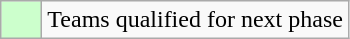<table class="wikitable">
<tr>
<td bgcolor=#cfc style="width: 20px;"></td>
<td>Teams qualified for next phase</td>
</tr>
</table>
